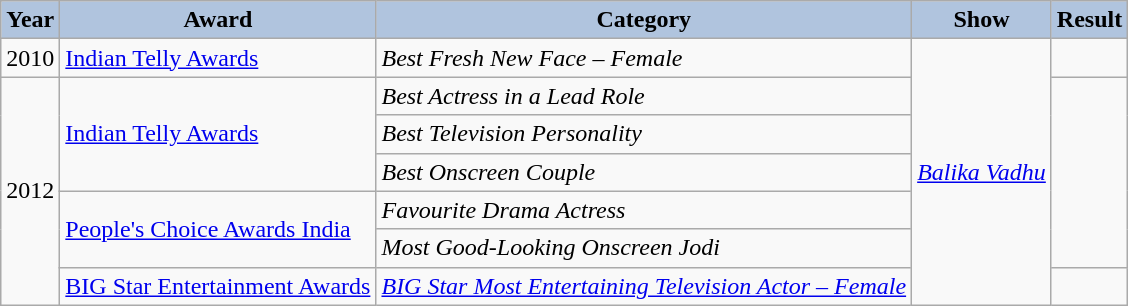<table class="wikitable sortable">
<tr>
<th style="background:#B0C4DE;">Year</th>
<th style="background:#B0C4DE;">Award</th>
<th style="background:#B0C4DE;">Category</th>
<th style="background:#B0C4DE;">Show</th>
<th style="background:#B0C4DE;">Result</th>
</tr>
<tr>
<td>2010</td>
<td><a href='#'>Indian Telly Awards</a></td>
<td><em>Best Fresh New Face – Female</em></td>
<td rowspan="7"><em><a href='#'>Balika Vadhu</a></em></td>
<td></td>
</tr>
<tr>
<td rowspan="6">2012</td>
<td rowspan="3"><a href='#'>Indian Telly Awards</a></td>
<td><em>Best Actress in a Lead Role</em></td>
<td rowspan="5"></td>
</tr>
<tr>
<td><em>Best Television Personality</em></td>
</tr>
<tr>
<td><em>Best Onscreen Couple</em></td>
</tr>
<tr>
<td rowspan="2"><a href='#'>People's Choice Awards India</a></td>
<td><em>Favourite Drama Actress</em></td>
</tr>
<tr>
<td><em>Most Good-Looking Onscreen Jodi</em></td>
</tr>
<tr>
<td><a href='#'>BIG Star Entertainment Awards</a></td>
<td><em><a href='#'>BIG Star Most Entertaining Television Actor – Female</a></em></td>
<td></td>
</tr>
</table>
